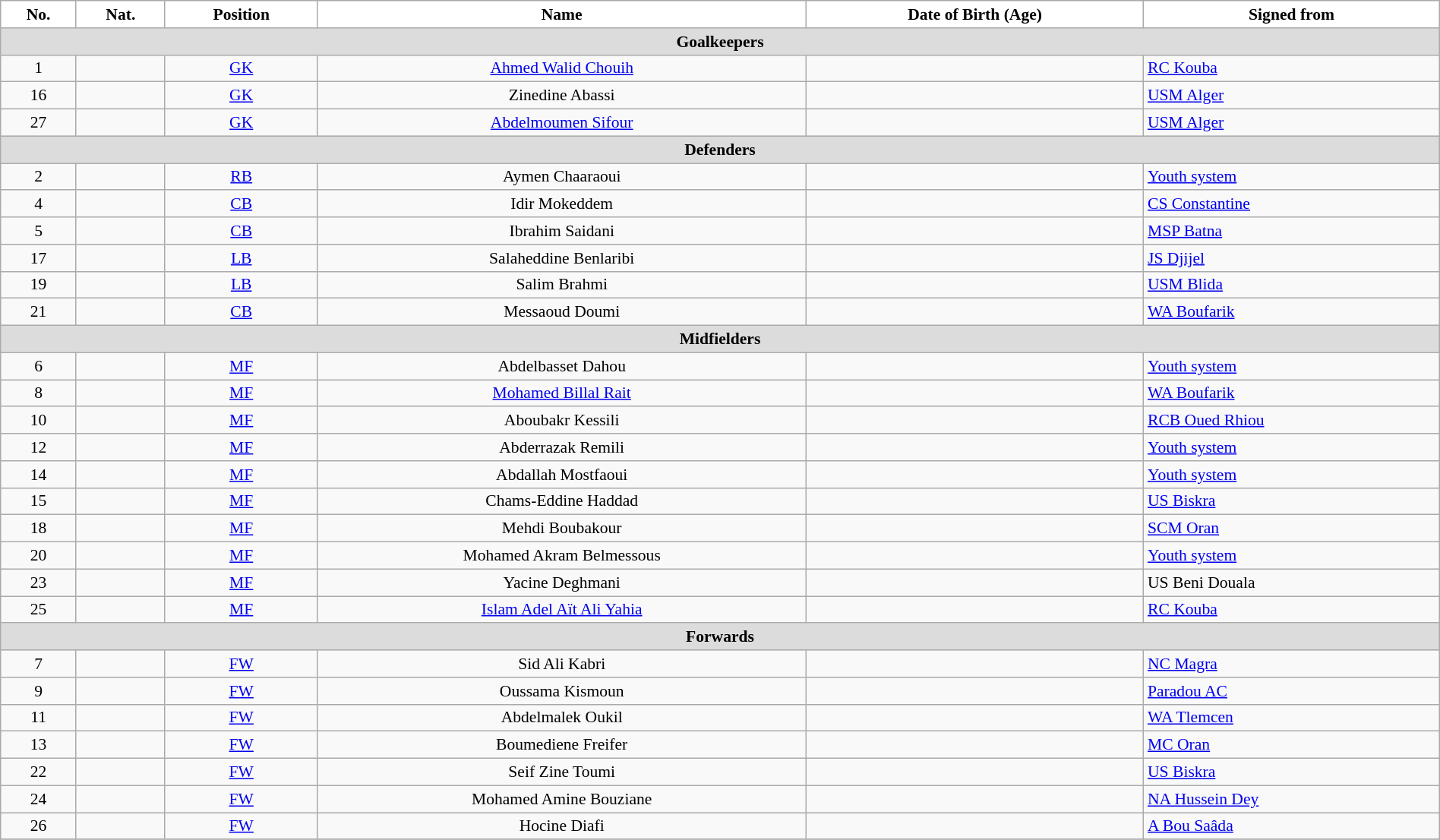<table class="wikitable" style="text-align:center; font-size:90%; width:100%">
<tr>
<th style="background:white; color:black; text-align:center;">No.</th>
<th style="background:white; color:black; text-align:center;">Nat.</th>
<th style="background:white; color:black; text-align:center;">Position</th>
<th style="background:white; color:black; text-align:center;">Name</th>
<th style="background:white; color:black; text-align:center;">Date of Birth (Age)</th>
<th style="background:white; color:black; text-align:center;">Signed from</th>
</tr>
<tr>
<th colspan=10 style="background:#DCDCDC; text-align:center;">Goalkeepers</th>
</tr>
<tr>
<td>1</td>
<td></td>
<td><a href='#'>GK</a></td>
<td><a href='#'>Ahmed Walid Chouih</a></td>
<td></td>
<td style="text-align:left"> <a href='#'>RC Kouba</a></td>
</tr>
<tr>
<td>16</td>
<td></td>
<td><a href='#'>GK</a></td>
<td>Zinedine Abassi</td>
<td></td>
<td style="text-align:left"> <a href='#'>USM Alger</a></td>
</tr>
<tr>
<td>27</td>
<td></td>
<td><a href='#'>GK</a></td>
<td><a href='#'>Abdelmoumen Sifour</a></td>
<td></td>
<td style="text-align:left"> <a href='#'>USM Alger</a></td>
</tr>
<tr>
<th colspan=10 style="background:#DCDCDC; text-align:center;">Defenders</th>
</tr>
<tr>
<td>2</td>
<td></td>
<td><a href='#'>RB</a></td>
<td>Aymen Chaaraoui</td>
<td></td>
<td style="text-align:left"> <a href='#'>Youth system</a></td>
</tr>
<tr>
<td>4</td>
<td></td>
<td><a href='#'>CB</a></td>
<td>Idir Mokeddem</td>
<td></td>
<td style="text-align:left"> <a href='#'>CS Constantine</a></td>
</tr>
<tr>
<td>5</td>
<td></td>
<td><a href='#'>CB</a></td>
<td>Ibrahim Saidani</td>
<td></td>
<td style="text-align:left"> <a href='#'>MSP Batna</a></td>
</tr>
<tr>
<td>17</td>
<td></td>
<td><a href='#'>LB</a></td>
<td>Salaheddine Benlaribi</td>
<td></td>
<td style="text-align:left"> <a href='#'>JS Djijel</a></td>
</tr>
<tr>
<td>19</td>
<td></td>
<td><a href='#'>LB</a></td>
<td>Salim Brahmi</td>
<td></td>
<td style="text-align:left"> <a href='#'>USM Blida</a></td>
</tr>
<tr>
<td>21</td>
<td></td>
<td><a href='#'>CB</a></td>
<td>Messaoud Doumi</td>
<td></td>
<td style="text-align:left"> <a href='#'>WA Boufarik</a></td>
</tr>
<tr>
<th colspan=10 style="background:#DCDCDC; text-align:center;">Midfielders</th>
</tr>
<tr>
<td>6</td>
<td></td>
<td><a href='#'>MF</a></td>
<td>Abdelbasset Dahou</td>
<td></td>
<td style="text-align:left"> <a href='#'>Youth system</a></td>
</tr>
<tr>
<td>8</td>
<td></td>
<td><a href='#'>MF</a></td>
<td><a href='#'>Mohamed Billal Rait</a></td>
<td></td>
<td style="text-align:left"> <a href='#'>WA Boufarik</a></td>
</tr>
<tr>
<td>10</td>
<td></td>
<td><a href='#'>MF</a></td>
<td>Aboubakr Kessili</td>
<td></td>
<td style="text-align:left"> <a href='#'>RCB Oued Rhiou</a></td>
</tr>
<tr>
<td>12</td>
<td></td>
<td><a href='#'>MF</a></td>
<td>Abderrazak Remili</td>
<td></td>
<td style="text-align:left"> <a href='#'>Youth system</a></td>
</tr>
<tr>
<td>14</td>
<td></td>
<td><a href='#'>MF</a></td>
<td>Abdallah Mostfaoui</td>
<td></td>
<td style="text-align:left"> <a href='#'>Youth system</a></td>
</tr>
<tr>
<td>15</td>
<td></td>
<td><a href='#'>MF</a></td>
<td>Chams-Eddine Haddad</td>
<td></td>
<td style="text-align:left"> <a href='#'>US Biskra</a></td>
</tr>
<tr>
<td>18</td>
<td></td>
<td><a href='#'>MF</a></td>
<td>Mehdi Boubakour</td>
<td></td>
<td style="text-align:left"> <a href='#'>SCM Oran</a></td>
</tr>
<tr>
<td>20</td>
<td></td>
<td><a href='#'>MF</a></td>
<td>Mohamed Akram Belmessous</td>
<td></td>
<td style="text-align:left"> <a href='#'>Youth system</a></td>
</tr>
<tr>
<td>23</td>
<td></td>
<td><a href='#'>MF</a></td>
<td>Yacine Deghmani</td>
<td></td>
<td style="text-align:left"> US Beni Douala</td>
</tr>
<tr>
<td>25</td>
<td></td>
<td><a href='#'>MF</a></td>
<td><a href='#'>Islam Adel Aït Ali Yahia</a></td>
<td></td>
<td style="text-align:left"> <a href='#'>RC Kouba</a></td>
</tr>
<tr>
<th colspan=10 style="background:#DCDCDC; text-align:center;">Forwards</th>
</tr>
<tr>
<td>7</td>
<td></td>
<td><a href='#'>FW</a></td>
<td>Sid Ali Kabri</td>
<td></td>
<td style="text-align:left"> <a href='#'>NC Magra</a></td>
</tr>
<tr>
<td>9</td>
<td></td>
<td><a href='#'>FW</a></td>
<td>Oussama Kismoun</td>
<td></td>
<td style="text-align:left"> <a href='#'>Paradou AC</a></td>
</tr>
<tr>
<td>11</td>
<td></td>
<td><a href='#'>FW</a></td>
<td>Abdelmalek Oukil</td>
<td></td>
<td style="text-align:left"> <a href='#'>WA Tlemcen</a></td>
</tr>
<tr>
<td>13</td>
<td></td>
<td><a href='#'>FW</a></td>
<td>Boumediene Freifer</td>
<td></td>
<td style="text-align:left"> <a href='#'>MC Oran</a></td>
</tr>
<tr>
<td>22</td>
<td></td>
<td><a href='#'>FW</a></td>
<td>Seif Zine Toumi</td>
<td></td>
<td style="text-align:left"> <a href='#'>US Biskra</a></td>
</tr>
<tr>
<td>24</td>
<td></td>
<td><a href='#'>FW</a></td>
<td>Mohamed Amine Bouziane</td>
<td></td>
<td style="text-align:left"> <a href='#'>NA Hussein Dey</a></td>
</tr>
<tr>
<td>26</td>
<td></td>
<td><a href='#'>FW</a></td>
<td>Hocine Diafi</td>
<td></td>
<td style="text-align:left"> <a href='#'>A Bou Saâda</a></td>
</tr>
<tr>
</tr>
</table>
